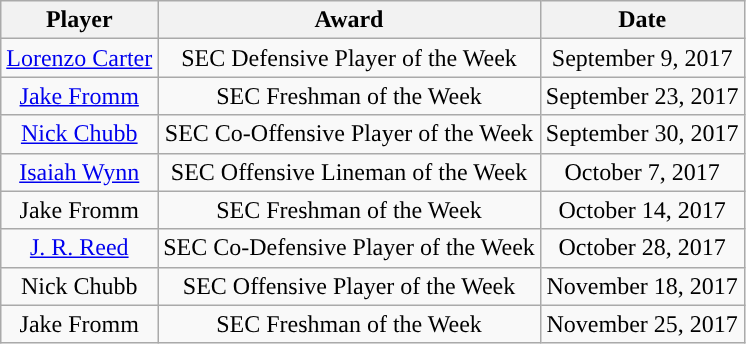<table class="wikitable sortable sortable" style="text-align: center">
<tr align=center>
<th>Player</th>
<th>Award</th>
<th>Date</th>
</tr>
<tr>
<td><a href='#'>Lorenzo Carter</a></td>
<td>SEC Defensive Player of the Week</td>
<td>September 9, 2017 </td>
</tr>
<tr>
<td><a href='#'>Jake Fromm</a></td>
<td>SEC Freshman of the Week</td>
<td>September 23, 2017</td>
</tr>
<tr>
<td><a href='#'>Nick Chubb</a></td>
<td>SEC Co-Offensive Player of the Week</td>
<td>September 30, 2017</td>
</tr>
<tr>
<td><a href='#'>Isaiah Wynn</a></td>
<td>SEC Offensive Lineman of the Week</td>
<td>October 7, 2017</td>
</tr>
<tr>
<td>Jake Fromm</td>
<td>SEC Freshman of the Week</td>
<td>October 14, 2017</td>
</tr>
<tr>
<td><a href='#'>J. R. Reed</a></td>
<td>SEC Co-Defensive Player of the Week</td>
<td>October 28, 2017</td>
</tr>
<tr>
<td>Nick Chubb</td>
<td>SEC Offensive Player of the Week</td>
<td>November 18, 2017</td>
</tr>
<tr>
<td>Jake Fromm</td>
<td>SEC Freshman of the Week</td>
<td>November 25, 2017</td>
</tr>
</table>
